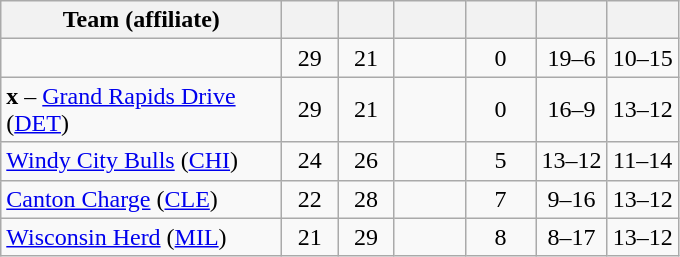<table class="wikitable" style="text-align:center">
<tr>
<th style="width:180px">Team (affiliate)</th>
<th style="width:30px"></th>
<th style="width:30px"></th>
<th style="width:40px"></th>
<th style="width:40px"></th>
<th style="width:40px"></th>
<th style="width:40px"></th>
</tr>
<tr>
<td align=left></td>
<td>29</td>
<td>21</td>
<td></td>
<td>0</td>
<td>19–6</td>
<td>10–15</td>
</tr>
<tr>
<td align=left><strong>x</strong> – <a href='#'>Grand Rapids Drive</a> (<a href='#'>DET</a>)</td>
<td>29</td>
<td>21</td>
<td></td>
<td>0</td>
<td>16–9</td>
<td>13–12</td>
</tr>
<tr>
<td align=left><a href='#'>Windy City Bulls</a> (<a href='#'>CHI</a>)</td>
<td>24</td>
<td>26</td>
<td></td>
<td>5</td>
<td>13–12</td>
<td>11–14</td>
</tr>
<tr>
<td align=left><a href='#'>Canton Charge</a> (<a href='#'>CLE</a>)</td>
<td>22</td>
<td>28</td>
<td></td>
<td>7</td>
<td>9–16</td>
<td>13–12</td>
</tr>
<tr>
<td align=left><a href='#'>Wisconsin Herd</a> (<a href='#'>MIL</a>)</td>
<td>21</td>
<td>29</td>
<td></td>
<td>8</td>
<td>8–17</td>
<td>13–12</td>
</tr>
</table>
